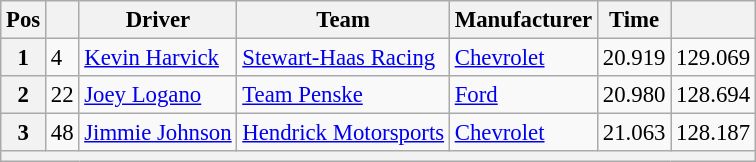<table class="wikitable" style="font-size:95%">
<tr>
<th>Pos</th>
<th></th>
<th>Driver</th>
<th>Team</th>
<th>Manufacturer</th>
<th>Time</th>
<th></th>
</tr>
<tr>
<th>1</th>
<td>4</td>
<td><a href='#'>Kevin Harvick</a></td>
<td><a href='#'>Stewart-Haas Racing</a></td>
<td><a href='#'>Chevrolet</a></td>
<td>20.919</td>
<td>129.069</td>
</tr>
<tr>
<th>2</th>
<td>22</td>
<td><a href='#'>Joey Logano</a></td>
<td><a href='#'>Team Penske</a></td>
<td><a href='#'>Ford</a></td>
<td>20.980</td>
<td>128.694</td>
</tr>
<tr>
<th>3</th>
<td>48</td>
<td><a href='#'>Jimmie Johnson</a></td>
<td><a href='#'>Hendrick Motorsports</a></td>
<td><a href='#'>Chevrolet</a></td>
<td>21.063</td>
<td>128.187</td>
</tr>
<tr>
<th colspan="7"></th>
</tr>
</table>
